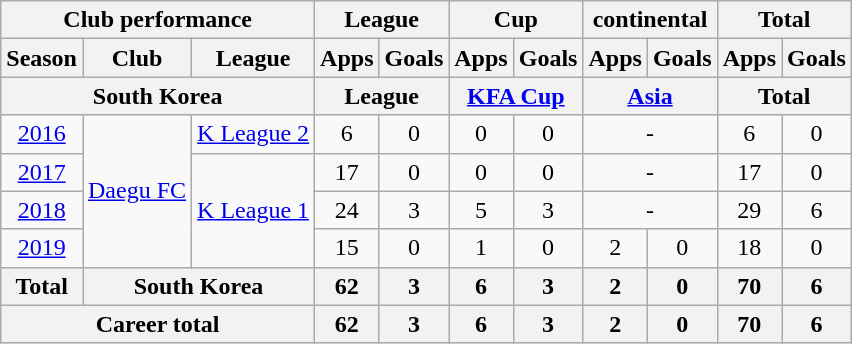<table class="wikitable" style="text-align:center">
<tr>
<th colspan=3>Club performance</th>
<th colspan=2>League</th>
<th colspan=2>Cup</th>
<th colspan=2>continental</th>
<th colspan=2>Total</th>
</tr>
<tr>
<th>Season</th>
<th>Club</th>
<th>League</th>
<th>Apps</th>
<th>Goals</th>
<th>Apps</th>
<th>Goals</th>
<th>Apps</th>
<th>Goals</th>
<th>Apps</th>
<th>Goals</th>
</tr>
<tr>
<th colspan=3>South Korea</th>
<th colspan=2>League</th>
<th colspan=2><a href='#'>KFA Cup</a></th>
<th colspan=2><a href='#'>Asia</a></th>
<th colspan=2>Total</th>
</tr>
<tr>
<td><a href='#'>2016</a></td>
<td rowspan="4"><a href='#'>Daegu FC</a></td>
<td><a href='#'>K League 2</a></td>
<td>6</td>
<td>0</td>
<td>0</td>
<td>0</td>
<td colspan="2">-</td>
<td>6</td>
<td>0</td>
</tr>
<tr>
<td><a href='#'>2017</a></td>
<td rowspan="3"><a href='#'>K League 1</a></td>
<td>17</td>
<td>0</td>
<td>0</td>
<td>0</td>
<td colspan="2">-</td>
<td>17</td>
<td>0</td>
</tr>
<tr>
<td><a href='#'>2018</a></td>
<td>24</td>
<td>3</td>
<td>5</td>
<td>3</td>
<td colspan="2">-</td>
<td>29</td>
<td>6</td>
</tr>
<tr>
<td><a href='#'>2019</a></td>
<td>15</td>
<td>0</td>
<td>1</td>
<td>0</td>
<td>2</td>
<td>0</td>
<td>18</td>
<td>0</td>
</tr>
<tr>
<th>Total</th>
<th colspan=2>South Korea</th>
<th>62</th>
<th>3</th>
<th>6</th>
<th>3</th>
<th>2</th>
<th>0</th>
<th>70</th>
<th>6</th>
</tr>
<tr>
<th colspan=3>Career total</th>
<th>62</th>
<th>3</th>
<th>6</th>
<th>3</th>
<th>2</th>
<th>0</th>
<th>70</th>
<th>6</th>
</tr>
</table>
